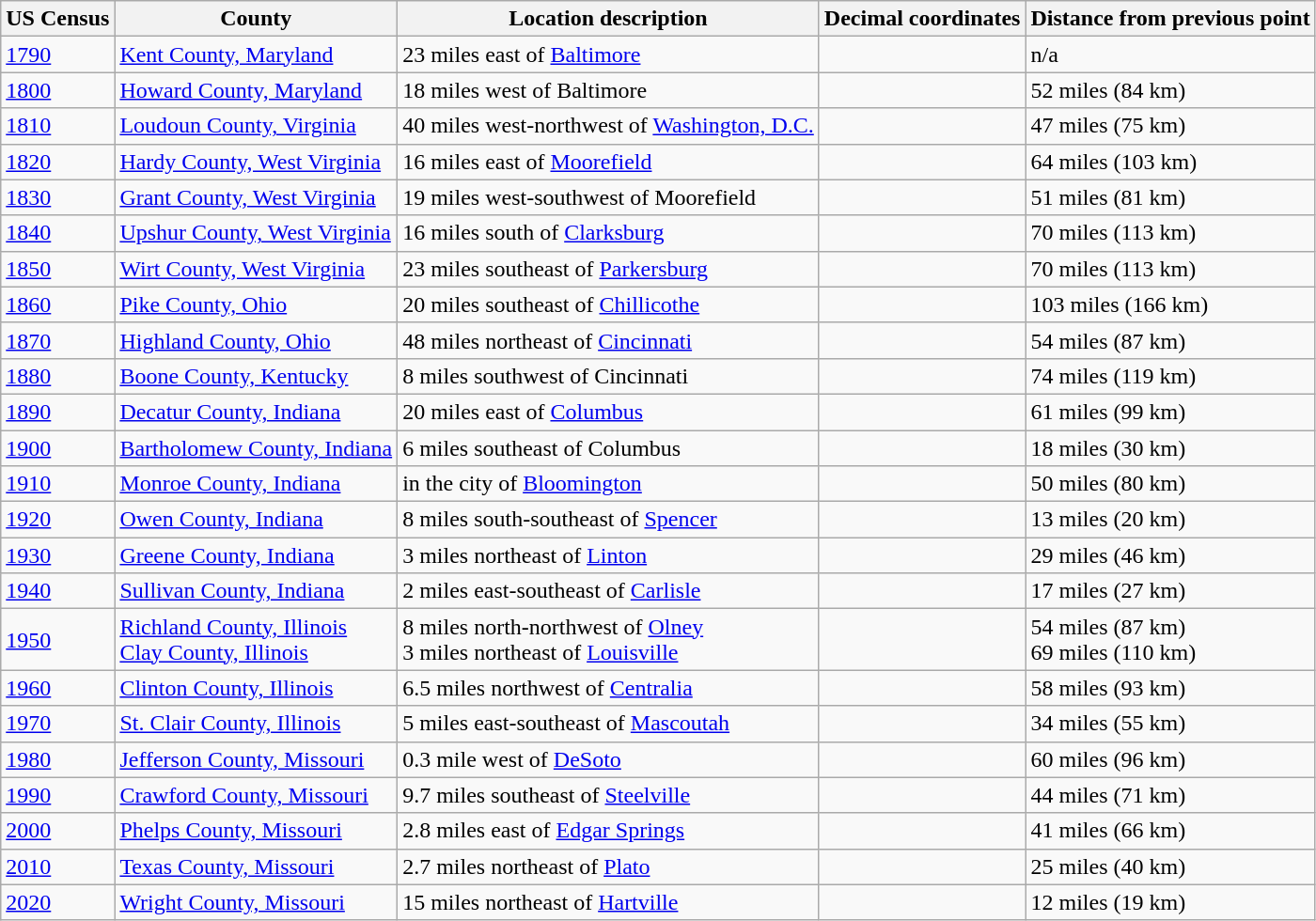<table class="wikitable">
<tr>
<th>US Census</th>
<th>County</th>
<th>Location description</th>
<th>Decimal coordinates</th>
<th>Distance from previous point</th>
</tr>
<tr>
<td><a href='#'>1790</a></td>
<td><a href='#'>Kent County, Maryland</a></td>
<td>23 miles east of <a href='#'>Baltimore</a></td>
<td></td>
<td>n/a</td>
</tr>
<tr>
<td><a href='#'>1800</a></td>
<td><a href='#'>Howard County, Maryland</a></td>
<td>18 miles west of Baltimore</td>
<td></td>
<td>52 miles (84 km)</td>
</tr>
<tr>
<td><a href='#'>1810</a></td>
<td><a href='#'>Loudoun County, Virginia</a></td>
<td>40 miles west-northwest of <a href='#'>Washington, D.C.</a></td>
<td></td>
<td>47 miles (75 km)</td>
</tr>
<tr>
<td><a href='#'>1820</a></td>
<td><a href='#'>Hardy County, West Virginia</a></td>
<td>16 miles east of <a href='#'>Moorefield</a></td>
<td></td>
<td>64 miles (103 km)</td>
</tr>
<tr>
<td><a href='#'>1830</a></td>
<td><a href='#'>Grant County, West Virginia</a></td>
<td>19 miles west-southwest of Moorefield</td>
<td></td>
<td>51 miles (81 km)</td>
</tr>
<tr>
<td><a href='#'>1840</a></td>
<td><a href='#'>Upshur County, West Virginia</a></td>
<td>16 miles south of <a href='#'>Clarksburg</a></td>
<td></td>
<td>70 miles (113 km)</td>
</tr>
<tr>
<td><a href='#'>1850</a></td>
<td><a href='#'>Wirt County, West Virginia</a></td>
<td>23 miles southeast of <a href='#'>Parkersburg</a></td>
<td></td>
<td>70 miles (113 km)</td>
</tr>
<tr>
<td><a href='#'>1860</a></td>
<td><a href='#'>Pike County, Ohio</a></td>
<td>20 miles southeast of <a href='#'>Chillicothe</a></td>
<td></td>
<td>103 miles (166 km)</td>
</tr>
<tr>
<td><a href='#'>1870</a></td>
<td><a href='#'>Highland County, Ohio</a></td>
<td>48 miles northeast of <a href='#'>Cincinnati</a></td>
<td></td>
<td>54 miles (87 km)</td>
</tr>
<tr>
<td><a href='#'>1880</a></td>
<td><a href='#'>Boone County, Kentucky</a></td>
<td>8 miles southwest of Cincinnati</td>
<td></td>
<td>74 miles (119 km)</td>
</tr>
<tr>
<td><a href='#'>1890</a></td>
<td><a href='#'>Decatur County, Indiana</a></td>
<td>20 miles east of <a href='#'>Columbus</a></td>
<td></td>
<td>61 miles (99 km)</td>
</tr>
<tr>
<td><a href='#'>1900</a></td>
<td><a href='#'>Bartholomew County, Indiana</a></td>
<td>6 miles southeast of Columbus</td>
<td></td>
<td>18 miles (30 km)</td>
</tr>
<tr>
<td><a href='#'>1910</a></td>
<td><a href='#'>Monroe County, Indiana</a></td>
<td>in the city of <a href='#'>Bloomington</a></td>
<td></td>
<td>50 miles (80 km)</td>
</tr>
<tr>
<td><a href='#'>1920</a></td>
<td><a href='#'>Owen County, Indiana</a></td>
<td>8 miles south-southeast of <a href='#'>Spencer</a></td>
<td></td>
<td>13 miles (20 km)</td>
</tr>
<tr>
<td><a href='#'>1930</a></td>
<td><a href='#'>Greene County, Indiana</a></td>
<td>3 miles northeast of <a href='#'>Linton</a></td>
<td></td>
<td>29 miles (46 km)</td>
</tr>
<tr>
<td><a href='#'>1940</a></td>
<td><a href='#'>Sullivan County, Indiana</a></td>
<td>2 miles east-southeast of <a href='#'>Carlisle</a></td>
<td></td>
<td>17 miles (27 km)</td>
</tr>
<tr>
<td><a href='#'>1950</a></td>
<td><a href='#'>Richland County, Illinois</a><br><a href='#'>Clay County, Illinois</a></td>
<td>8 miles north-northwest of <a href='#'>Olney</a><br>3 miles northeast of <a href='#'>Louisville</a></td>
<td><br></td>
<td>54 miles (87 km)<br>69 miles (110 km)</td>
</tr>
<tr>
<td><a href='#'>1960</a></td>
<td><a href='#'>Clinton County, Illinois</a></td>
<td>6.5 miles northwest of <a href='#'>Centralia</a></td>
<td></td>
<td>58 miles (93 km)</td>
</tr>
<tr>
<td><a href='#'>1970</a></td>
<td><a href='#'>St. Clair County, Illinois</a></td>
<td>5 miles east-southeast of <a href='#'>Mascoutah</a></td>
<td></td>
<td>34 miles (55 km)</td>
</tr>
<tr>
<td><a href='#'>1980</a></td>
<td><a href='#'>Jefferson County, Missouri</a></td>
<td>0.3 mile west of <a href='#'>DeSoto</a></td>
<td></td>
<td>60 miles (96 km)</td>
</tr>
<tr>
<td><a href='#'>1990</a></td>
<td><a href='#'>Crawford County, Missouri</a></td>
<td>9.7 miles southeast of <a href='#'>Steelville</a></td>
<td></td>
<td>44 miles (71 km)</td>
</tr>
<tr>
<td><a href='#'>2000</a></td>
<td><a href='#'>Phelps County, Missouri</a></td>
<td>2.8 miles east of <a href='#'>Edgar Springs</a></td>
<td></td>
<td>41 miles (66 km)</td>
</tr>
<tr>
<td><a href='#'>2010</a></td>
<td><a href='#'>Texas County, Missouri</a></td>
<td>2.7 miles northeast of <a href='#'>Plato</a></td>
<td></td>
<td>25 miles (40 km)</td>
</tr>
<tr>
<td><a href='#'>2020</a></td>
<td><a href='#'>Wright County, Missouri</a></td>
<td>15 miles northeast of <a href='#'>Hartville</a></td>
<td></td>
<td>12 miles (19 km)</td>
</tr>
</table>
